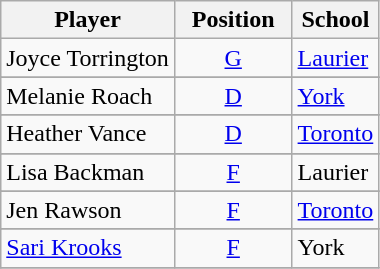<table class="wikitable">
<tr>
<th>Player</th>
<th>  Position  </th>
<th>School</th>
</tr>
<tr>
<td>Joyce Torrington</td>
<td align=center><a href='#'>G</a></td>
<td><a href='#'>Laurier</a></td>
</tr>
<tr>
</tr>
<tr>
<td>Melanie Roach</td>
<td align=center><a href='#'>D</a></td>
<td><a href='#'>York</a></td>
</tr>
<tr>
</tr>
<tr>
<td>Heather Vance</td>
<td align=center><a href='#'>D</a></td>
<td><a href='#'>Toronto</a></td>
</tr>
<tr>
</tr>
<tr>
<td>Lisa Backman</td>
<td align=center><a href='#'>F</a></td>
<td>Laurier</td>
</tr>
<tr>
</tr>
<tr>
<td>Jen Rawson</td>
<td align=center><a href='#'>F</a></td>
<td><a href='#'>Toronto</a></td>
</tr>
<tr>
</tr>
<tr>
<td><a href='#'>Sari Krooks</a></td>
<td align=center><a href='#'>F</a></td>
<td>York</td>
</tr>
<tr>
</tr>
</table>
